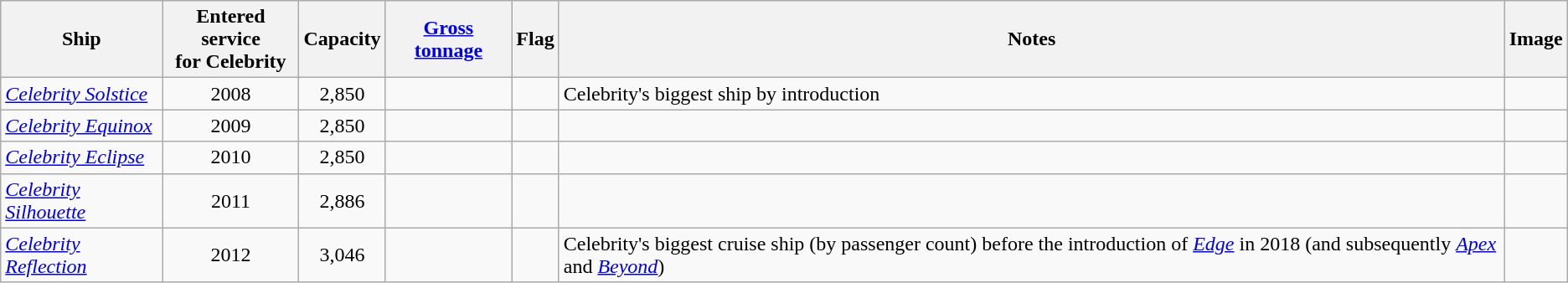<table class="wikitable sortable">
<tr>
<th>Ship</th>
<th>Entered service<br>for Celebrity</th>
<th>Capacity</th>
<th><a href='#'>Gross tonnage</a></th>
<th>Flag</th>
<th>Notes</th>
<th>Image</th>
</tr>
<tr>
<td><em><a href='#'>Celebrity Solstice</a></em></td>
<td style="text-align:Center;">2008</td>
<td style="text-align:Center;">2,850</td>
<td align=Right></td>
<td></td>
<td>Celebrity's biggest ship by introduction</td>
<td></td>
</tr>
<tr>
<td><em><a href='#'>Celebrity Equinox</a></em></td>
<td style="text-align:Center;">2009</td>
<td style="text-align:Center;">2,850</td>
<td align=Right></td>
<td></td>
<td></td>
<td></td>
</tr>
<tr>
<td><em><a href='#'>Celebrity Eclipse</a></em></td>
<td style="text-align:Center;">2010</td>
<td style="text-align:Center;">2,850</td>
<td align=Right></td>
<td></td>
<td></td>
<td></td>
</tr>
<tr>
<td><em><a href='#'>Celebrity Silhouette</a></em></td>
<td style="text-align:Center;">2011</td>
<td style="text-align:Center;">2,886</td>
<td align=Right></td>
<td></td>
<td></td>
<td></td>
</tr>
<tr>
<td><em><a href='#'>Celebrity Reflection</a></em></td>
<td style="text-align:Center;">2012</td>
<td style="text-align:Center;">3,046</td>
<td align=Right></td>
<td></td>
<td>Celebrity's biggest cruise ship (by passenger count) before the introduction of <em><a href='#'>Edge</a></em> in 2018 (and subsequently <em><a href='#'>Apex</a></em> and <em><a href='#'>Beyond</a></em>) </td>
<td></td>
</tr>
</table>
